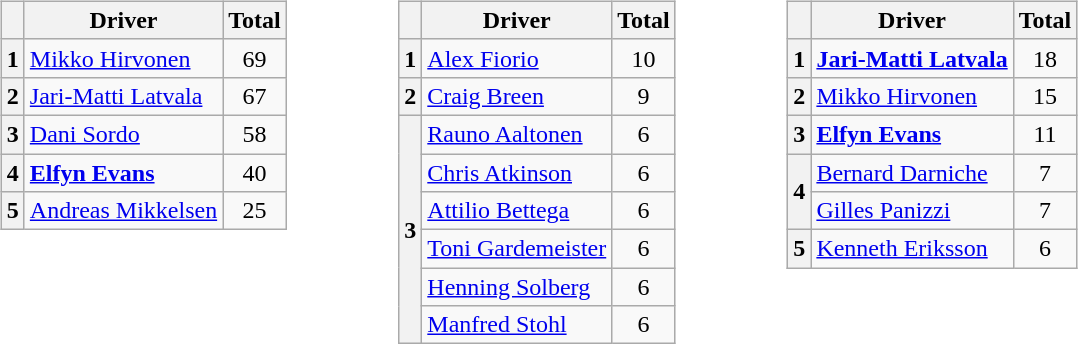<table>
<tr>
<td valign="top"><br><table class="wikitable">
<tr>
<th></th>
<th>Driver</th>
<th>Total</th>
</tr>
<tr>
<th>1</th>
<td> <a href='#'>Mikko Hirvonen</a></td>
<td align="center">69</td>
</tr>
<tr>
<th>2</th>
<td> <a href='#'>Jari-Matti Latvala</a></td>
<td align="center">67</td>
</tr>
<tr>
<th>3</th>
<td> <a href='#'>Dani Sordo</a></td>
<td align="center">58</td>
</tr>
<tr>
<th>4</th>
<td> <strong><a href='#'>Elfyn Evans</a></strong></td>
<td align="center">40</td>
</tr>
<tr>
<th>5</th>
<td> <a href='#'>Andreas Mikkelsen</a></td>
<td align="center">25</td>
</tr>
</table>
</td>
<td width="50"> </td>
<td valign="top"><br><table class="wikitable">
<tr>
<th></th>
<th>Driver</th>
<th>Total</th>
</tr>
<tr>
<th>1</th>
<td> <a href='#'>Alex Fiorio</a></td>
<td align="center">10</td>
</tr>
<tr>
<th>2</th>
<td> <a href='#'>Craig Breen</a></td>
<td align="center">9</td>
</tr>
<tr>
<th rowspan="6">3</th>
<td> <a href='#'>Rauno Aaltonen</a></td>
<td align="center">6</td>
</tr>
<tr>
<td> <a href='#'>Chris Atkinson</a></td>
<td align="center">6</td>
</tr>
<tr>
<td> <a href='#'>Attilio Bettega</a></td>
<td align="center">6</td>
</tr>
<tr>
<td> <a href='#'>Toni Gardemeister</a></td>
<td align="center">6</td>
</tr>
<tr>
<td> <a href='#'>Henning Solberg</a></td>
<td align="center">6</td>
</tr>
<tr>
<td> <a href='#'>Manfred Stohl</a></td>
<td align="center">6</td>
</tr>
</table>
</td>
<td width="50"> </td>
<td valign="top"><br><table class="wikitable">
<tr>
<th></th>
<th>Driver</th>
<th>Total</th>
</tr>
<tr>
<th>1</th>
<td> <strong><a href='#'>Jari-Matti Latvala</a></strong></td>
<td align="center">18</td>
</tr>
<tr>
<th>2</th>
<td> <a href='#'>Mikko Hirvonen</a></td>
<td align="center">15</td>
</tr>
<tr>
<th>3</th>
<td> <strong><a href='#'>Elfyn Evans</a></strong></td>
<td align="center">11</td>
</tr>
<tr>
<th rowspan="2">4</th>
<td> <a href='#'>Bernard Darniche</a></td>
<td align="center">7</td>
</tr>
<tr>
<td> <a href='#'>Gilles Panizzi</a></td>
<td align="center">7</td>
</tr>
<tr>
<th>5</th>
<td> <a href='#'>Kenneth Eriksson</a></td>
<td align="center">6</td>
</tr>
</table>
</td>
</tr>
</table>
